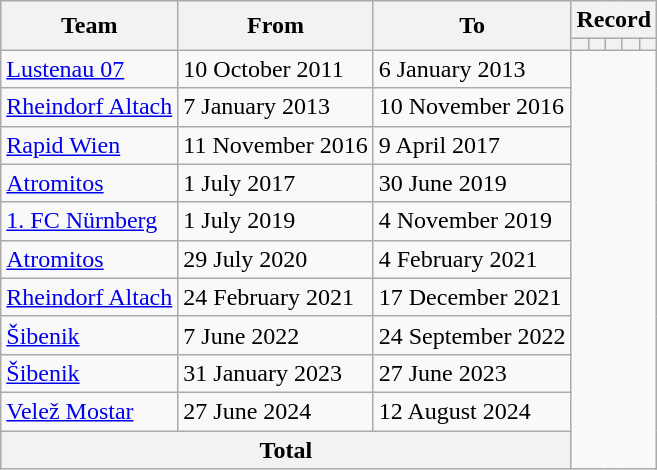<table class=wikitable style="text-align: center">
<tr>
<th rowspan=2>Team</th>
<th rowspan=2>From</th>
<th rowspan=2>To</th>
<th colspan=5>Record</th>
</tr>
<tr>
<th></th>
<th></th>
<th></th>
<th></th>
<th></th>
</tr>
<tr>
<td align=left><a href='#'>Lustenau 07</a></td>
<td align=left>10 October 2011</td>
<td align=left>6 January 2013<br></td>
</tr>
<tr>
<td align=left><a href='#'>Rheindorf Altach</a></td>
<td align=left>7 January 2013</td>
<td align=left>10 November 2016<br></td>
</tr>
<tr>
<td align=left><a href='#'>Rapid Wien</a></td>
<td align=left>11 November 2016</td>
<td align=left>9 April 2017<br></td>
</tr>
<tr>
<td align=left><a href='#'>Atromitos</a></td>
<td align=left>1 July 2017</td>
<td align=left>30 June 2019<br></td>
</tr>
<tr>
<td align=left><a href='#'>1. FC Nürnberg</a></td>
<td align=left>1 July 2019</td>
<td align=left>4 November 2019<br></td>
</tr>
<tr>
<td align=left><a href='#'>Atromitos</a></td>
<td align=left>29 July 2020</td>
<td align=left>4 February 2021<br></td>
</tr>
<tr>
<td align=left><a href='#'>Rheindorf Altach</a></td>
<td align=left>24 February 2021</td>
<td align=left>17 December 2021<br></td>
</tr>
<tr>
<td align=left><a href='#'>Šibenik</a></td>
<td align=left>7 June 2022</td>
<td align=left>24 September 2022<br></td>
</tr>
<tr>
<td align=left><a href='#'>Šibenik</a></td>
<td align=left>31 January 2023</td>
<td align=left>27 June 2023<br></td>
</tr>
<tr>
<td align=left><a href='#'>Velež Mostar</a></td>
<td align=left>27 June 2024</td>
<td align=left>12 August 2024<br></td>
</tr>
<tr>
<th colspan=3>Total<br></th>
</tr>
</table>
